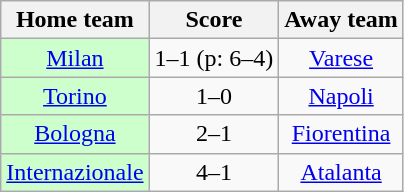<table class="wikitable" style="text-align: center">
<tr>
<th>Home team</th>
<th>Score</th>
<th>Away team</th>
</tr>
<tr>
<td bgcolor="ccffcc"><a href='#'>Milan</a></td>
<td>1–1 (p: 6–4)</td>
<td><a href='#'>Varese</a></td>
</tr>
<tr>
<td bgcolor="ccffcc"><a href='#'>Torino</a></td>
<td>1–0</td>
<td><a href='#'>Napoli</a></td>
</tr>
<tr>
<td bgcolor="ccffcc"><a href='#'>Bologna</a></td>
<td>2–1</td>
<td><a href='#'>Fiorentina</a></td>
</tr>
<tr>
<td bgcolor="ccffcc"><a href='#'>Internazionale</a></td>
<td>4–1</td>
<td><a href='#'>Atalanta</a></td>
</tr>
</table>
